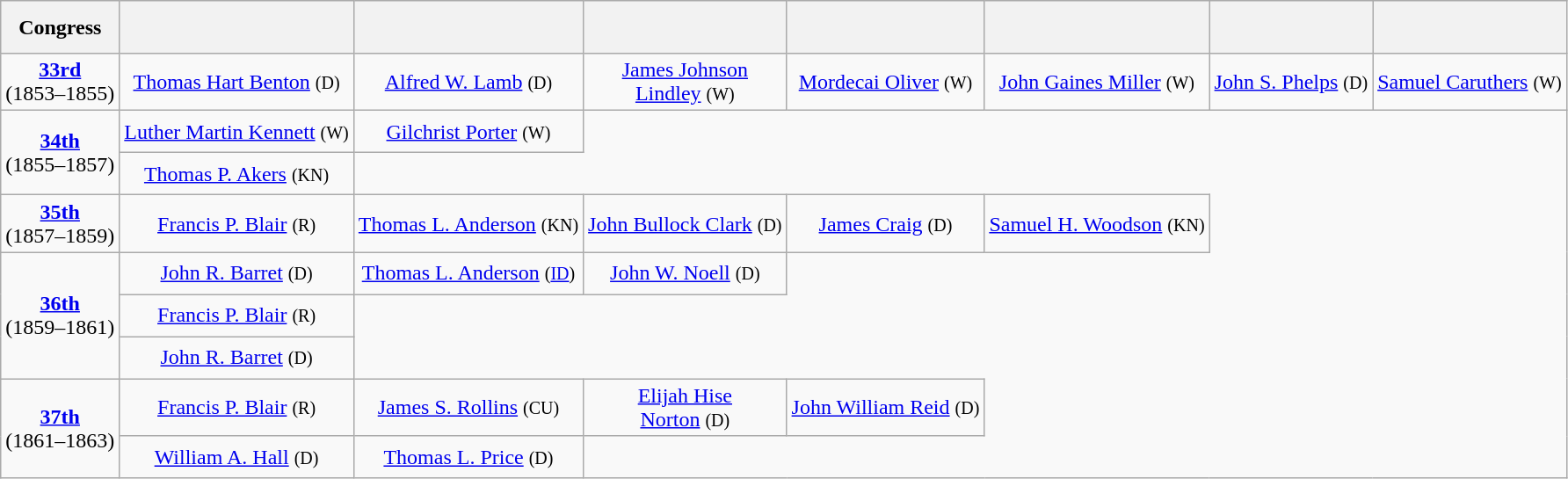<table class=wikitable style="text-align:center">
<tr style="height:2.5em">
<th>Cong­ress</th>
<th></th>
<th></th>
<th></th>
<th></th>
<th></th>
<th></th>
<th></th>
</tr>
<tr style="height:2em">
<td><strong><a href='#'>33rd</a></strong><br>(1853–1855)</td>
<td><a href='#'>Thomas Hart Benton</a> <small>(D)</small></td>
<td><a href='#'>Alfred W. Lamb</a> <small>(D)</small></td>
<td><a href='#'>James Johnson<br>Lindley</a> <small>(W)</small></td>
<td><a href='#'>Mordecai Oliver</a> <small>(W)</small></td>
<td><a href='#'>John Gaines Miller</a> <small>(W)</small></td>
<td><a href='#'>John S. Phelps</a> <small>(D)</small></td>
<td><a href='#'>Samuel Caruthers</a> <small>(W)</small></td>
</tr>
<tr style="height:2em">
<td rowspan=2><strong><a href='#'>34th</a></strong><br>(1855–1857)</td>
<td><a href='#'>Luther Martin Kennett</a> <small>(W)</small></td>
<td><a href='#'>Gilchrist Porter</a> <small>(W)</small></td>
</tr>
<tr style="height:2em">
<td><a href='#'>Thomas P. Akers</a> <small>(KN)</small></td>
</tr>
<tr style="height:2em">
<td><strong><a href='#'>35th</a></strong><br>(1857–1859)</td>
<td><a href='#'>Francis P. Blair</a> <small>(R)</small></td>
<td><a href='#'>Thomas L. Anderson</a> <small>(KN)</small></td>
<td><a href='#'>John Bullock Clark</a> <small>(D)</small></td>
<td><a href='#'>James Craig</a> <small>(D)</small></td>
<td><a href='#'>Samuel H. Woodson</a> <small>(KN)</small></td>
</tr>
<tr style="height:2em">
<td rowspan=3><strong><a href='#'>36th</a></strong><br>(1859–1861)</td>
<td><a href='#'>John R. Barret</a> <small>(D)</small></td>
<td><a href='#'>Thomas L. Anderson</a> <small>(<a href='#'>ID</a>)</small></td>
<td><a href='#'>John W. Noell</a> <small>(D)</small></td>
</tr>
<tr style="height:2em">
<td><a href='#'>Francis P. Blair</a> <small>(R)</small></td>
</tr>
<tr style="height:2em">
<td><a href='#'>John R. Barret</a> <small>(D)</small></td>
</tr>
<tr style="height:2em">
<td rowspan=2><strong><a href='#'>37th</a></strong><br>(1861–1863)</td>
<td><a href='#'>Francis P. Blair</a> <small>(R)</small></td>
<td><a href='#'>James S. Rollins</a> <small>(CU)</small></td>
<td><a href='#'>Elijah Hise<br>Norton</a> <small>(D)</small></td>
<td><a href='#'>John William Reid</a> <small>(D)</small></td>
</tr>
<tr style="height:2em">
<td><a href='#'>William A. Hall</a> <small>(D)</small></td>
<td><a href='#'>Thomas L. Price</a> <small>(D)</small></td>
</tr>
</table>
